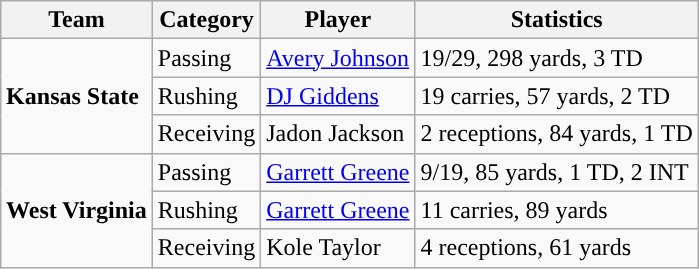<table class="wikitable" style="float: right;">
<tr>
<th>Team</th>
<th>Category</th>
<th>Player</th>
<th>Statistics</th>
</tr>
<tr>
<td rowspan=3><strong>Kansas State</strong></td>
<td>Passing</td>
<td><a href='#'>Avery Johnson</a></td>
<td>19/29, 298 yards, 3 TD</td>
</tr>
<tr>
<td>Rushing</td>
<td><a href='#'>DJ Giddens</a></td>
<td>19 carries, 57 yards, 2 TD</td>
</tr>
<tr>
<td>Receiving</td>
<td>Jadon Jackson</td>
<td>2 receptions, 84 yards, 1 TD</td>
</tr>
<tr>
<td rowspan=3><strong>West Virginia</strong></td>
<td>Passing</td>
<td><a href='#'>Garrett Greene</a></td>
<td>9/19, 85 yards, 1 TD, 2 INT</td>
</tr>
<tr>
<td>Rushing</td>
<td><a href='#'>Garrett Greene</a></td>
<td>11 carries, 89 yards</td>
</tr>
<tr>
<td>Receiving</td>
<td>Kole Taylor</td>
<td>4 receptions, 61 yards</td>
</tr>
</table>
